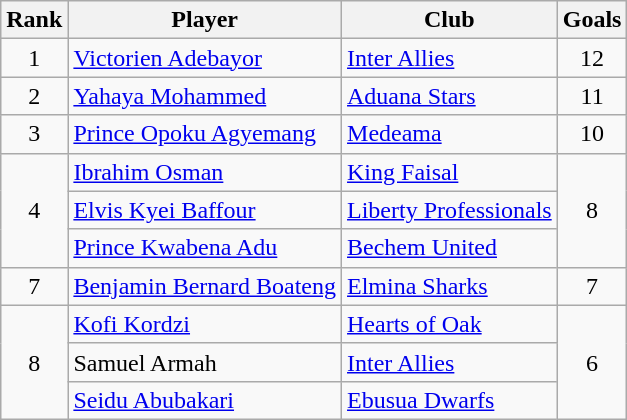<table class="wikitable" style="text-align:center">
<tr>
<th>Rank</th>
<th>Player</th>
<th>Club</th>
<th>Goals</th>
</tr>
<tr>
<td>1</td>
<td align=left> <a href='#'>Victorien Adebayor</a></td>
<td align=left><a href='#'>Inter Allies</a></td>
<td>12</td>
</tr>
<tr>
<td>2</td>
<td align=left> <a href='#'>Yahaya Mohammed</a></td>
<td align=left><a href='#'>Aduana Stars</a></td>
<td>11</td>
</tr>
<tr>
<td>3</td>
<td align=left> <a href='#'>Prince Opoku Agyemang</a></td>
<td align=left><a href='#'>Medeama</a></td>
<td>10</td>
</tr>
<tr>
<td rowspan=3>4</td>
<td align=left> <a href='#'>Ibrahim Osman</a></td>
<td align=left><a href='#'>King Faisal</a></td>
<td rowspan=3>8</td>
</tr>
<tr>
<td align=left> <a href='#'>Elvis Kyei Baffour</a></td>
<td align=left><a href='#'>Liberty Professionals</a></td>
</tr>
<tr>
<td align=left> <a href='#'>Prince Kwabena Adu</a></td>
<td align=left><a href='#'>Bechem United</a></td>
</tr>
<tr>
<td>7</td>
<td align=left> <a href='#'>Benjamin Bernard Boateng</a></td>
<td align=left><a href='#'>Elmina Sharks</a></td>
<td>7</td>
</tr>
<tr>
<td rowspan="3">8</td>
<td align=left> <a href='#'>Kofi Kordzi</a></td>
<td align=left><a href='#'>Hearts of Oak</a></td>
<td rowspan="3">6</td>
</tr>
<tr>
<td align=left> Samuel Armah</td>
<td align=left><a href='#'>Inter Allies</a></td>
</tr>
<tr>
<td align=left> <a href='#'>Seidu Abubakari</a></td>
<td align=left><a href='#'>Ebusua Dwarfs</a></td>
</tr>
</table>
